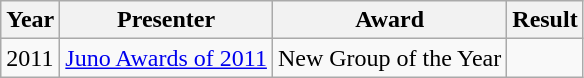<table class="wikitable">
<tr>
<th>Year</th>
<th>Presenter</th>
<th>Award</th>
<th>Result</th>
</tr>
<tr>
<td>2011</td>
<td><a href='#'>Juno Awards of 2011</a></td>
<td>New Group of the Year</td>
<td></td>
</tr>
</table>
